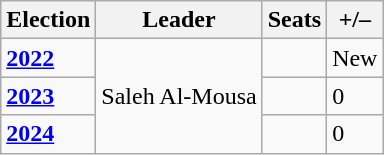<table class="wikitable">
<tr>
<th><strong>Election</strong></th>
<th><strong>Leader</strong></th>
<th><strong>Seats</strong></th>
<th>+/–</th>
</tr>
<tr>
<td><strong><a href='#'>2022</a></strong></td>
<td rowspan=3>Saleh Al-Mousa</td>
<td></td>
<td>New</td>
</tr>
<tr>
<td><strong><a href='#'>2023</a></strong></td>
<td></td>
<td> 0</td>
</tr>
<tr>
<td><strong><a href='#'>2024</a></strong></td>
<td></td>
<td> 0</td>
</tr>
</table>
